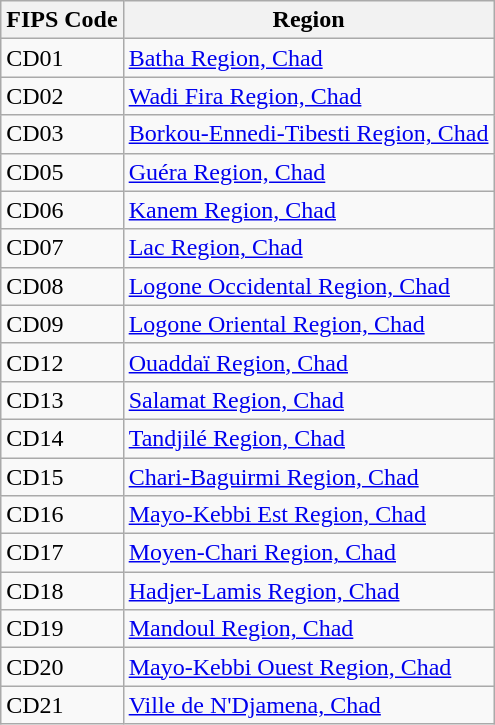<table class="wikitable">
<tr>
<th>FIPS Code</th>
<th>Region</th>
</tr>
<tr>
<td>CD01</td>
<td><a href='#'>Batha Region, Chad</a></td>
</tr>
<tr>
<td>CD02</td>
<td><a href='#'>Wadi Fira Region, Chad</a></td>
</tr>
<tr>
<td>CD03</td>
<td><a href='#'>Borkou-Ennedi-Tibesti Region, Chad</a></td>
</tr>
<tr>
<td>CD05</td>
<td><a href='#'>Guéra Region, Chad</a></td>
</tr>
<tr>
<td>CD06</td>
<td><a href='#'>Kanem Region, Chad</a></td>
</tr>
<tr>
<td>CD07</td>
<td><a href='#'>Lac Region, Chad</a></td>
</tr>
<tr>
<td>CD08</td>
<td><a href='#'>Logone Occidental Region, Chad</a></td>
</tr>
<tr>
<td>CD09</td>
<td><a href='#'>Logone Oriental Region, Chad</a></td>
</tr>
<tr>
<td>CD12</td>
<td><a href='#'>Ouaddaï Region, Chad</a></td>
</tr>
<tr>
<td>CD13</td>
<td><a href='#'>Salamat Region, Chad</a></td>
</tr>
<tr>
<td>CD14</td>
<td><a href='#'>Tandjilé Region, Chad</a></td>
</tr>
<tr>
<td>CD15</td>
<td><a href='#'>Chari-Baguirmi Region, Chad</a></td>
</tr>
<tr>
<td>CD16</td>
<td><a href='#'>Mayo-Kebbi Est Region, Chad</a></td>
</tr>
<tr>
<td>CD17</td>
<td><a href='#'>Moyen-Chari Region, Chad</a></td>
</tr>
<tr>
<td>CD18</td>
<td><a href='#'>Hadjer-Lamis Region, Chad</a></td>
</tr>
<tr>
<td>CD19</td>
<td><a href='#'>Mandoul Region, Chad</a></td>
</tr>
<tr>
<td>CD20</td>
<td><a href='#'>Mayo-Kebbi Ouest Region, Chad</a></td>
</tr>
<tr>
<td>CD21</td>
<td><a href='#'>Ville de N'Djamena, Chad</a></td>
</tr>
</table>
